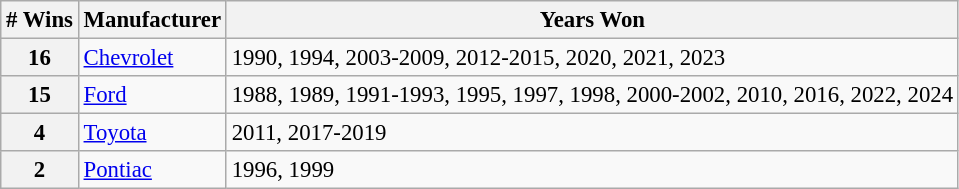<table class="wikitable" style="font-size: 95%;">
<tr>
<th># Wins</th>
<th>Manufacturer</th>
<th>Years Won</th>
</tr>
<tr>
<th>16</th>
<td><a href='#'>Chevrolet</a></td>
<td>1990, 1994, 2003-2009, 2012-2015, 2020, 2021, 2023</td>
</tr>
<tr>
<th>15</th>
<td><a href='#'>Ford</a></td>
<td>1988, 1989, 1991-1993, 1995, 1997, 1998, 2000-2002, 2010, 2016, 2022, 2024</td>
</tr>
<tr>
<th>4</th>
<td><a href='#'>Toyota</a></td>
<td>2011, 2017-2019</td>
</tr>
<tr>
<th>2</th>
<td><a href='#'>Pontiac</a></td>
<td>1996, 1999</td>
</tr>
</table>
